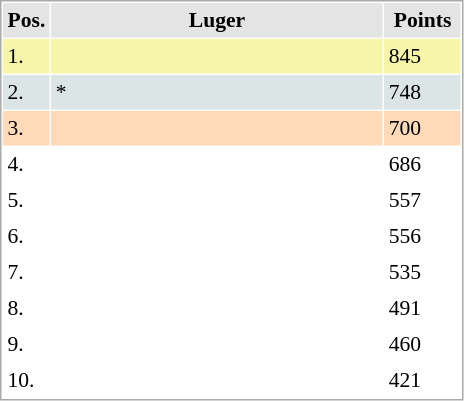<table cellspacing="1" cellpadding="3" style="border:1px solid #aaa; font-size:90%;">
<tr style="background:#e4e4e4;">
<th style="width:10px;">Pos.</th>
<th style="width:215px;">Luger</th>
<th style="width:45px;">Points</th>
</tr>
<tr style="background:#f7f6a8;">
<td>1.</td>
<td align="left"></td>
<td>845</td>
</tr>
<tr style="background:#dce5e5;">
<td>2.</td>
<td align="left">*</td>
<td>748</td>
</tr>
<tr style="background:#ffdab9;">
<td>3.</td>
<td align="left"></td>
<td>700</td>
</tr>
<tr>
<td>4.</td>
<td align="left"></td>
<td>686</td>
</tr>
<tr>
<td>5.</td>
<td align="left"></td>
<td>557</td>
</tr>
<tr>
<td>6.</td>
<td align="left"></td>
<td>556</td>
</tr>
<tr>
<td>7.</td>
<td align="left"></td>
<td>535</td>
</tr>
<tr>
<td>8.</td>
<td align="left"></td>
<td>491</td>
</tr>
<tr>
<td>9.</td>
<td align="left"></td>
<td>460</td>
</tr>
<tr>
<td>10.</td>
<td align="left"></td>
<td>421</td>
</tr>
</table>
